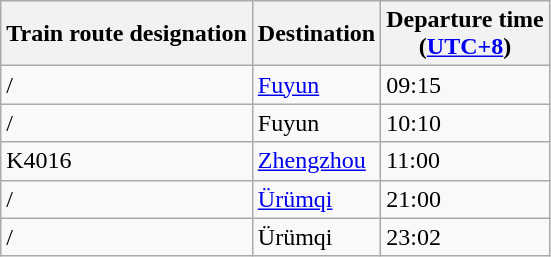<table class="wikitable sortable">
<tr>
<th>Train route designation</th>
<th>Destination</th>
<th>Departure time<br>(<a href='#'>UTC+8</a>)</th>
</tr>
<tr>
<td>/</td>
<td><a href='#'>Fuyun</a></td>
<td>09:15</td>
</tr>
<tr>
<td>/</td>
<td>Fuyun</td>
<td>10:10</td>
</tr>
<tr>
<td>K4016</td>
<td><a href='#'>Zhengzhou</a></td>
<td>11:00</td>
</tr>
<tr>
<td>/</td>
<td><a href='#'>Ürümqi</a></td>
<td>21:00</td>
</tr>
<tr>
<td>/</td>
<td>Ürümqi</td>
<td>23:02</td>
</tr>
</table>
